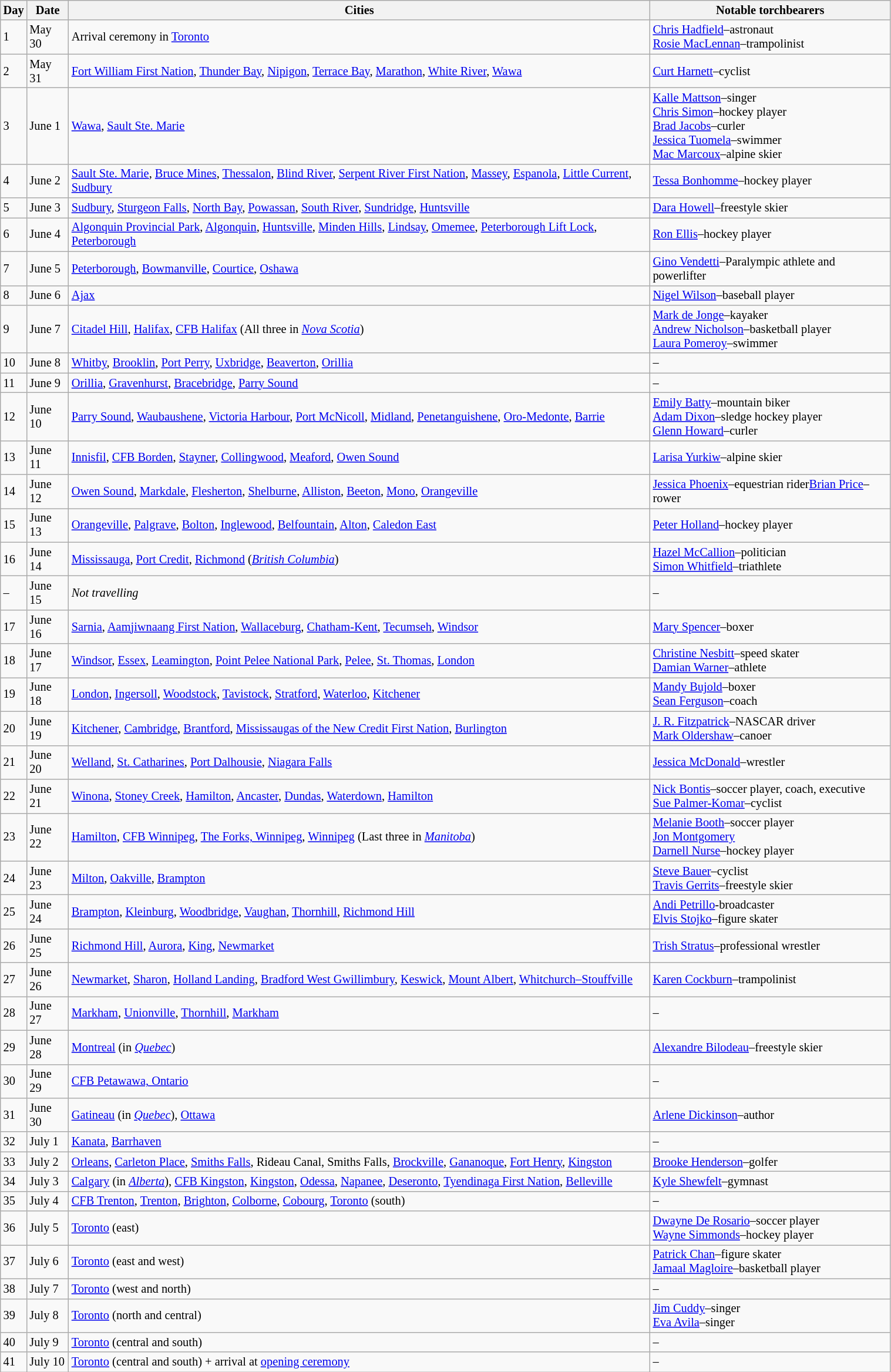<table class="wikitable" width=80% style="font-size:85%">
<tr>
<th>Day</th>
<th>Date</th>
<th>Cities</th>
<th>Notable torchbearers</th>
</tr>
<tr>
<td>1</td>
<td>May 30</td>
<td>Arrival ceremony in <a href='#'>Toronto</a></td>
<td><a href='#'>Chris Hadfield</a>–astronaut<br><a href='#'>Rosie MacLennan</a>–trampolinist</td>
</tr>
<tr>
<td>2</td>
<td>May 31</td>
<td><a href='#'>Fort William First Nation</a>, <a href='#'>Thunder Bay</a>, <a href='#'>Nipigon</a>, <a href='#'>Terrace Bay</a>, <a href='#'>Marathon</a>, <a href='#'>White River</a>, <a href='#'>Wawa</a></td>
<td><a href='#'>Curt Harnett</a>–cyclist</td>
</tr>
<tr>
<td>3</td>
<td>June 1</td>
<td><a href='#'>Wawa</a>, <a href='#'>Sault Ste. Marie</a></td>
<td><a href='#'>Kalle Mattson</a>–singer<br><a href='#'>Chris Simon</a>–hockey player<br><a href='#'>Brad Jacobs</a>–curler<br><a href='#'>Jessica Tuomela</a>–swimmer<br><a href='#'>Mac Marcoux</a>–alpine skier</td>
</tr>
<tr>
<td>4</td>
<td>June 2</td>
<td><a href='#'>Sault Ste. Marie</a>, <a href='#'>Bruce Mines</a>, <a href='#'>Thessalon</a>, <a href='#'>Blind River</a>, <a href='#'>Serpent River First Nation</a>, <a href='#'>Massey</a>, <a href='#'>Espanola</a>, <a href='#'>Little Current</a>, <a href='#'>Sudbury</a></td>
<td><a href='#'>Tessa Bonhomme</a>–hockey player</td>
</tr>
<tr>
<td>5</td>
<td>June 3</td>
<td><a href='#'>Sudbury</a>, <a href='#'>Sturgeon Falls</a>, <a href='#'>North Bay</a>, <a href='#'>Powassan</a>, <a href='#'>South River</a>, <a href='#'>Sundridge</a>, <a href='#'>Huntsville</a></td>
<td><a href='#'>Dara Howell</a>–freestyle skier</td>
</tr>
<tr>
<td>6</td>
<td>June 4</td>
<td><a href='#'>Algonquin Provincial Park</a>, <a href='#'>Algonquin</a>, <a href='#'>Huntsville</a>, <a href='#'>Minden Hills</a>, <a href='#'>Lindsay</a>, <a href='#'>Omemee</a>, <a href='#'>Peterborough Lift Lock</a>, <a href='#'>Peterborough</a></td>
<td><a href='#'>Ron Ellis</a>–hockey player</td>
</tr>
<tr>
<td>7</td>
<td>June 5</td>
<td><a href='#'>Peterborough</a>, <a href='#'>Bowmanville</a>, <a href='#'>Courtice</a>, <a href='#'>Oshawa</a></td>
<td><a href='#'>Gino Vendetti</a>–Paralympic athlete and powerlifter</td>
</tr>
<tr>
<td>8</td>
<td>June 6</td>
<td><a href='#'>Ajax</a></td>
<td><a href='#'>Nigel Wilson</a>–baseball player</td>
</tr>
<tr>
<td>9</td>
<td>June 7</td>
<td><a href='#'>Citadel Hill</a>, <a href='#'>Halifax</a>, <a href='#'>CFB Halifax</a> (All three in <em><a href='#'>Nova Scotia</a></em>)</td>
<td><a href='#'>Mark de Jonge</a>–kayaker<br><a href='#'>Andrew Nicholson</a>–basketball player<br><a href='#'>Laura Pomeroy</a>–swimmer</td>
</tr>
<tr>
<td>10</td>
<td>June 8</td>
<td><a href='#'>Whitby</a>, <a href='#'>Brooklin</a>, <a href='#'>Port Perry</a>, <a href='#'>Uxbridge</a>, <a href='#'>Beaverton</a>, <a href='#'>Orillia</a></td>
<td>–</td>
</tr>
<tr>
<td>11</td>
<td>June 9</td>
<td><a href='#'>Orillia</a>, <a href='#'>Gravenhurst</a>, <a href='#'>Bracebridge</a>, <a href='#'>Parry Sound</a></td>
<td>–</td>
</tr>
<tr>
<td>12</td>
<td>June 10</td>
<td><a href='#'>Parry Sound</a>, <a href='#'>Waubaushene</a>, <a href='#'>Victoria Harbour</a>, <a href='#'>Port McNicoll</a>, <a href='#'>Midland</a>, <a href='#'>Penetanguishene</a>, <a href='#'>Oro-Medonte</a>, <a href='#'>Barrie</a></td>
<td><a href='#'>Emily Batty</a>–mountain biker<br><a href='#'>Adam Dixon</a>–sledge hockey player<br><a href='#'>Glenn Howard</a>–curler</td>
</tr>
<tr>
<td>13</td>
<td>June 11</td>
<td><a href='#'>Innisfil</a>, <a href='#'>CFB Borden</a>, <a href='#'>Stayner</a>, <a href='#'>Collingwood</a>, <a href='#'>Meaford</a>, <a href='#'>Owen Sound</a></td>
<td><a href='#'>Larisa Yurkiw</a>–alpine skier</td>
</tr>
<tr>
<td>14</td>
<td>June 12</td>
<td><a href='#'>Owen Sound</a>, <a href='#'>Markdale</a>, <a href='#'>Flesherton</a>, <a href='#'>Shelburne</a>, <a href='#'>Alliston</a>, <a href='#'>Beeton</a>, <a href='#'>Mono</a>, <a href='#'>Orangeville</a></td>
<td><a href='#'>Jessica Phoenix</a>–equestrian rider<a href='#'>Brian Price</a>–rower</td>
</tr>
<tr>
<td>15</td>
<td>June 13</td>
<td><a href='#'>Orangeville</a>, <a href='#'>Palgrave</a>, <a href='#'>Bolton</a>, <a href='#'>Inglewood</a>, <a href='#'>Belfountain</a>, <a href='#'>Alton</a>, <a href='#'>Caledon East</a></td>
<td><a href='#'>Peter Holland</a>–hockey player</td>
</tr>
<tr>
<td>16</td>
<td>June 14</td>
<td><a href='#'>Mississauga</a>, <a href='#'>Port Credit</a>, <a href='#'>Richmond</a> (<em><a href='#'>British Columbia</a></em>)</td>
<td><a href='#'>Hazel McCallion</a>–politician<br><a href='#'>Simon Whitfield</a>–triathlete</td>
</tr>
<tr>
<td>–</td>
<td>June 15</td>
<td><em>Not travelling</em></td>
<td>–</td>
</tr>
<tr>
<td>17</td>
<td>June 16</td>
<td><a href='#'>Sarnia</a>, <a href='#'>Aamjiwnaang First Nation</a>, <a href='#'>Wallaceburg</a>, <a href='#'>Chatham-Kent</a>, <a href='#'>Tecumseh</a>, <a href='#'>Windsor</a></td>
<td><a href='#'>Mary Spencer</a>–boxer</td>
</tr>
<tr>
<td>18</td>
<td>June 17</td>
<td><a href='#'>Windsor</a>, <a href='#'>Essex</a>, <a href='#'>Leamington</a>, <a href='#'>Point Pelee National Park</a>, <a href='#'>Pelee</a>, <a href='#'>St. Thomas</a>, <a href='#'>London</a></td>
<td><a href='#'>Christine Nesbitt</a>–speed skater<br><a href='#'>Damian Warner</a>–athlete</td>
</tr>
<tr>
<td>19</td>
<td>June 18</td>
<td><a href='#'>London</a>, <a href='#'>Ingersoll</a>, <a href='#'>Woodstock</a>, <a href='#'>Tavistock</a>, <a href='#'>Stratford</a>, <a href='#'>Waterloo</a>, <a href='#'>Kitchener</a></td>
<td><a href='#'>Mandy Bujold</a>–boxer<br><a href='#'>Sean Ferguson</a>–coach </td>
</tr>
<tr>
<td>20</td>
<td>June 19</td>
<td><a href='#'>Kitchener</a>, <a href='#'>Cambridge</a>, <a href='#'>Brantford</a>, <a href='#'>Mississaugas of the New Credit First Nation</a>, <a href='#'>Burlington</a></td>
<td><a href='#'>J. R. Fitzpatrick</a>–NASCAR driver<br><a href='#'>Mark Oldershaw</a>–canoer</td>
</tr>
<tr>
<td>21</td>
<td>June 20</td>
<td><a href='#'>Welland</a>, <a href='#'>St. Catharines</a>, <a href='#'>Port Dalhousie</a>, <a href='#'>Niagara Falls</a></td>
<td><a href='#'>Jessica McDonald</a>–wrestler</td>
</tr>
<tr>
<td>22</td>
<td>June 21</td>
<td><a href='#'>Winona</a>, <a href='#'>Stoney Creek</a>, <a href='#'>Hamilton</a>, <a href='#'>Ancaster</a>, <a href='#'>Dundas</a>, <a href='#'>Waterdown</a>, <a href='#'>Hamilton</a></td>
<td><a href='#'>Nick Bontis</a>–soccer player, coach, executive <br><a href='#'>Sue Palmer-Komar</a>–cyclist</td>
</tr>
<tr>
<td>23</td>
<td>June 22</td>
<td><a href='#'>Hamilton</a>, <a href='#'>CFB Winnipeg</a>, <a href='#'>The Forks, Winnipeg</a>, <a href='#'>Winnipeg</a> (Last three in <em><a href='#'>Manitoba</a></em>)</td>
<td><a href='#'>Melanie Booth</a>–soccer player<br><a href='#'>Jon Montgomery</a><br><a href='#'>Darnell Nurse</a>–hockey player</td>
</tr>
<tr>
<td>24</td>
<td>June 23</td>
<td><a href='#'>Milton</a>, <a href='#'>Oakville</a>, <a href='#'>Brampton</a></td>
<td><a href='#'>Steve Bauer</a>–cyclist<br><a href='#'>Travis Gerrits</a>–freestyle skier</td>
</tr>
<tr>
<td>25</td>
<td>June 24</td>
<td><a href='#'>Brampton</a>, <a href='#'>Kleinburg</a>, <a href='#'>Woodbridge</a>, <a href='#'>Vaughan</a>, <a href='#'>Thornhill</a>, <a href='#'>Richmond Hill</a></td>
<td><a href='#'>Andi Petrillo</a>-broadcaster<br><a href='#'>Elvis Stojko</a>–figure skater</td>
</tr>
<tr>
<td>26</td>
<td>June 25</td>
<td><a href='#'>Richmond Hill</a>, <a href='#'>Aurora</a>, <a href='#'>King</a>, <a href='#'>Newmarket</a></td>
<td><a href='#'>Trish Stratus</a>–professional wrestler</td>
</tr>
<tr>
<td>27</td>
<td>June 26</td>
<td><a href='#'>Newmarket</a>, <a href='#'>Sharon</a>, <a href='#'>Holland Landing</a>, <a href='#'>Bradford West Gwillimbury</a>, <a href='#'>Keswick</a>, <a href='#'>Mount Albert</a>, <a href='#'>Whitchurch–Stouffville</a></td>
<td><a href='#'>Karen Cockburn</a>–trampolinist</td>
</tr>
<tr>
<td>28</td>
<td>June 27</td>
<td><a href='#'>Markham</a>, <a href='#'>Unionville</a>, <a href='#'>Thornhill</a>, <a href='#'>Markham</a></td>
<td>–</td>
</tr>
<tr>
<td>29</td>
<td>June 28</td>
<td><a href='#'>Montreal</a> (in <em><a href='#'>Quebec</a></em>)</td>
<td><a href='#'>Alexandre Bilodeau</a>–freestyle skier</td>
</tr>
<tr>
<td>30</td>
<td>June 29</td>
<td><a href='#'>CFB Petawawa, Ontario</a></td>
<td>–</td>
</tr>
<tr>
<td>31</td>
<td>June 30</td>
<td><a href='#'>Gatineau</a> (in <em><a href='#'>Quebec</a></em>), <a href='#'>Ottawa</a></td>
<td><a href='#'>Arlene Dickinson</a>–author</td>
</tr>
<tr>
<td>32</td>
<td>July 1</td>
<td><a href='#'>Kanata</a>, <a href='#'>Barrhaven</a></td>
<td>–</td>
</tr>
<tr>
<td>33</td>
<td>July 2</td>
<td><a href='#'>Orleans</a>, <a href='#'>Carleton Place</a>, <a href='#'>Smiths Falls</a>, Rideau Canal, Smiths Falls, <a href='#'>Brockville</a>, <a href='#'>Gananoque</a>, <a href='#'>Fort Henry</a>, <a href='#'>Kingston</a></td>
<td><a href='#'>Brooke Henderson</a>–golfer</td>
</tr>
<tr>
<td>34</td>
<td>July 3</td>
<td><a href='#'>Calgary</a> (in <em><a href='#'>Alberta</a></em>), <a href='#'>CFB Kingston</a>, <a href='#'>Kingston</a>, <a href='#'>Odessa</a>, <a href='#'>Napanee</a>, <a href='#'>Deseronto</a>, <a href='#'>Tyendinaga First Nation</a>, <a href='#'>Belleville</a></td>
<td><a href='#'>Kyle Shewfelt</a>–gymnast</td>
</tr>
<tr>
<td>35</td>
<td>July 4</td>
<td><a href='#'>CFB Trenton</a>, <a href='#'>Trenton</a>, <a href='#'>Brighton</a>, <a href='#'>Colborne</a>, <a href='#'>Cobourg</a>, <a href='#'>Toronto</a> (south)</td>
<td>–</td>
</tr>
<tr>
<td>36</td>
<td>July 5</td>
<td><a href='#'>Toronto</a> (east)</td>
<td><a href='#'>Dwayne De Rosario</a>–soccer player<br><a href='#'>Wayne Simmonds</a>–hockey player</td>
</tr>
<tr>
<td>37</td>
<td>July 6</td>
<td><a href='#'>Toronto</a> (east and west)</td>
<td><a href='#'>Patrick Chan</a>–figure skater<br><a href='#'>Jamaal Magloire</a>–basketball player</td>
</tr>
<tr>
<td>38</td>
<td>July 7</td>
<td><a href='#'>Toronto</a> (west and north)</td>
<td>–</td>
</tr>
<tr>
<td>39</td>
<td>July 8</td>
<td><a href='#'>Toronto</a> (north and central)</td>
<td><a href='#'>Jim Cuddy</a>–singer<br><a href='#'>Eva Avila</a>–singer</td>
</tr>
<tr>
<td>40</td>
<td>July 9</td>
<td><a href='#'>Toronto</a> (central and south)</td>
<td>–</td>
</tr>
<tr>
<td>41</td>
<td>July 10</td>
<td><a href='#'>Toronto</a> (central and south) + arrival at <a href='#'>opening ceremony</a></td>
<td>–</td>
</tr>
</table>
